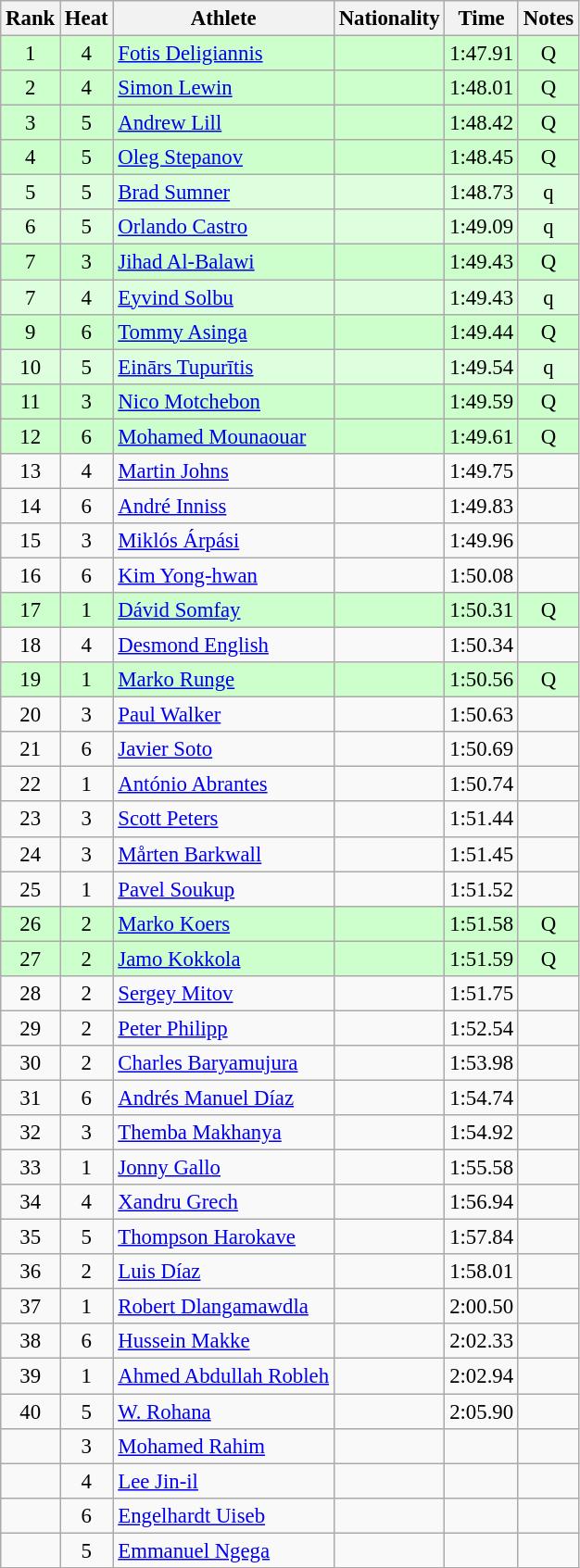<table class="wikitable sortable" style="text-align:center;font-size:95%">
<tr>
<th>Rank</th>
<th>Heat</th>
<th>Athlete</th>
<th>Nationality</th>
<th>Time</th>
<th>Notes</th>
</tr>
<tr bgcolor=ccffcc>
<td>1</td>
<td>4</td>
<td align="left"><a href='#'>Fotis Deligiannis</a></td>
<td align=left></td>
<td>1:47.91</td>
<td>Q</td>
</tr>
<tr bgcolor=ccffcc>
<td>2</td>
<td>4</td>
<td align="left"><a href='#'>Simon Lewin</a></td>
<td align=left></td>
<td>1:48.01</td>
<td>Q</td>
</tr>
<tr bgcolor=ccffcc>
<td>3</td>
<td>5</td>
<td align="left"><a href='#'>Andrew Lill</a></td>
<td align=left></td>
<td>1:48.42</td>
<td>Q</td>
</tr>
<tr bgcolor=ccffcc>
<td>4</td>
<td>5</td>
<td align="left"><a href='#'>Oleg Stepanov</a></td>
<td align=left></td>
<td>1:48.45</td>
<td>Q</td>
</tr>
<tr bgcolor=ddffdd>
<td>5</td>
<td>5</td>
<td align="left"><a href='#'>Brad Sumner</a></td>
<td align=left></td>
<td>1:48.73</td>
<td>q</td>
</tr>
<tr bgcolor=ddffdd>
<td>6</td>
<td>5</td>
<td align="left"><a href='#'>Orlando Castro</a></td>
<td align=left></td>
<td>1:49.09</td>
<td>q</td>
</tr>
<tr bgcolor=ccffcc>
<td>7</td>
<td>3</td>
<td align="left"><a href='#'>Jihad Al-Balawi</a></td>
<td align=left></td>
<td>1:49.43</td>
<td>Q</td>
</tr>
<tr bgcolor=ddffdd>
<td>7</td>
<td>4</td>
<td align="left"><a href='#'>Eyvind Solbu</a></td>
<td align=left></td>
<td>1:49.43</td>
<td>q</td>
</tr>
<tr bgcolor=ccffcc>
<td>9</td>
<td>6</td>
<td align="left"><a href='#'>Tommy Asinga</a></td>
<td align=left></td>
<td>1:49.44</td>
<td>Q</td>
</tr>
<tr bgcolor=ddffdd>
<td>10</td>
<td>5</td>
<td align="left"><a href='#'>Einārs Tupurītis</a></td>
<td align=left></td>
<td>1:49.54</td>
<td>q</td>
</tr>
<tr bgcolor=ccffcc>
<td>11</td>
<td>3</td>
<td align="left"><a href='#'>Nico Motchebon</a></td>
<td align=left></td>
<td>1:49.59</td>
<td>Q</td>
</tr>
<tr bgcolor=ccffcc>
<td>12</td>
<td>6</td>
<td align="left"><a href='#'>Mohamed Mounaouar</a></td>
<td align=left></td>
<td>1:49.61</td>
<td>Q</td>
</tr>
<tr>
<td>13</td>
<td>4</td>
<td align="left"><a href='#'>Martin Johns</a></td>
<td align=left></td>
<td>1:49.75</td>
<td></td>
</tr>
<tr>
<td>14</td>
<td>6</td>
<td align="left"><a href='#'>André Inniss</a></td>
<td align=left></td>
<td>1:49.83</td>
<td></td>
</tr>
<tr>
<td>15</td>
<td>3</td>
<td align="left"><a href='#'>Miklós Árpási</a></td>
<td align=left></td>
<td>1:49.96</td>
<td></td>
</tr>
<tr>
<td>16</td>
<td>6</td>
<td align="left"><a href='#'>Kim Yong-hwan</a></td>
<td align=left></td>
<td>1:50.08</td>
<td></td>
</tr>
<tr bgcolor=ccffcc>
<td>17</td>
<td>1</td>
<td align="left"><a href='#'>Dávid Somfay</a></td>
<td align=left></td>
<td>1:50.31</td>
<td>Q</td>
</tr>
<tr>
<td>18</td>
<td>4</td>
<td align="left"><a href='#'>Desmond English</a></td>
<td align=left></td>
<td>1:50.34</td>
<td></td>
</tr>
<tr bgcolor=ccffcc>
<td>19</td>
<td>1</td>
<td align="left"><a href='#'>Marko Runge</a></td>
<td align=left></td>
<td>1:50.56</td>
<td>Q</td>
</tr>
<tr>
<td>20</td>
<td>3</td>
<td align="left"><a href='#'>Paul Walker</a></td>
<td align=left></td>
<td>1:50.63</td>
<td></td>
</tr>
<tr>
<td>21</td>
<td>6</td>
<td align="left"><a href='#'>Javier Soto</a></td>
<td align=left></td>
<td>1:50.69</td>
<td></td>
</tr>
<tr>
<td>22</td>
<td>1</td>
<td align="left"><a href='#'>António Abrantes</a></td>
<td align=left></td>
<td>1:50.74</td>
<td></td>
</tr>
<tr>
<td>23</td>
<td>3</td>
<td align="left"><a href='#'>Scott Peters</a></td>
<td align=left></td>
<td>1:51.44</td>
<td></td>
</tr>
<tr>
<td>24</td>
<td>3</td>
<td align="left"><a href='#'>Mårten Barkwall</a></td>
<td align=left></td>
<td>1:51.45</td>
<td></td>
</tr>
<tr>
<td>25</td>
<td>1</td>
<td align="left"><a href='#'>Pavel Soukup</a></td>
<td align=left></td>
<td>1:51.52</td>
<td></td>
</tr>
<tr bgcolor=ccffcc>
<td>26</td>
<td>2</td>
<td align="left"><a href='#'>Marko Koers</a></td>
<td align=left></td>
<td>1:51.58</td>
<td>Q</td>
</tr>
<tr bgcolor=ccffcc>
<td>27</td>
<td>2</td>
<td align="left"><a href='#'>Jamo Kokkola</a></td>
<td align=left></td>
<td>1:51.59</td>
<td>Q</td>
</tr>
<tr>
<td>28</td>
<td>2</td>
<td align="left"><a href='#'>Sergey Mitov</a></td>
<td align=left></td>
<td>1:51.75</td>
<td></td>
</tr>
<tr>
<td>29</td>
<td>2</td>
<td align="left"><a href='#'>Peter Philipp</a></td>
<td align=left></td>
<td>1:52.54</td>
<td></td>
</tr>
<tr>
<td>30</td>
<td>2</td>
<td align="left"><a href='#'>Charles Baryamujura</a></td>
<td align=left></td>
<td>1:53.98</td>
<td></td>
</tr>
<tr>
<td>31</td>
<td>6</td>
<td align="left"><a href='#'>Andrés Manuel Díaz</a></td>
<td align=left></td>
<td>1:54.74</td>
<td></td>
</tr>
<tr>
<td>32</td>
<td>3</td>
<td align="left"><a href='#'>Themba Makhanya</a></td>
<td align=left></td>
<td>1:54.92</td>
<td></td>
</tr>
<tr>
<td>33</td>
<td>1</td>
<td align="left"><a href='#'>Jonny Gallo</a></td>
<td align=left></td>
<td>1:55.58</td>
<td></td>
</tr>
<tr>
<td>34</td>
<td>4</td>
<td align="left"><a href='#'>Xandru Grech</a></td>
<td align=left></td>
<td>1:56.94</td>
<td></td>
</tr>
<tr>
<td>35</td>
<td>5</td>
<td align="left"><a href='#'>Thompson Harokave</a></td>
<td align=left></td>
<td>1:57.84</td>
<td></td>
</tr>
<tr>
<td>36</td>
<td>2</td>
<td align="left"><a href='#'>Luis Díaz</a></td>
<td align=left></td>
<td>1:58.01</td>
<td></td>
</tr>
<tr>
<td>37</td>
<td>1</td>
<td align="left"><a href='#'>Robert Dlangamawdla</a></td>
<td align=left></td>
<td>2:00.50</td>
<td></td>
</tr>
<tr>
<td>38</td>
<td>6</td>
<td align="left"><a href='#'>Hussein Makke</a></td>
<td align=left></td>
<td>2:02.33</td>
<td></td>
</tr>
<tr>
<td>39</td>
<td>1</td>
<td align="left"><a href='#'>Ahmed Abdullah Robleh</a></td>
<td align=left></td>
<td>2:02.94</td>
<td></td>
</tr>
<tr>
<td>40</td>
<td>5</td>
<td align="left"><a href='#'>W. Rohana</a></td>
<td align=left></td>
<td>2:05.90</td>
<td></td>
</tr>
<tr>
<td></td>
<td>3</td>
<td align="left"><a href='#'>Mohamed Rahim</a></td>
<td align=left></td>
<td></td>
<td></td>
</tr>
<tr>
<td></td>
<td>4</td>
<td align="left"><a href='#'>Lee Jin-il</a></td>
<td align=left></td>
<td></td>
<td></td>
</tr>
<tr>
<td></td>
<td>6</td>
<td align="left"><a href='#'>Engelhardt Uiseb</a></td>
<td align=left></td>
<td></td>
<td></td>
</tr>
<tr>
<td></td>
<td>5</td>
<td align="left"><a href='#'>Emmanuel Ngega</a></td>
<td align=left></td>
<td></td>
<td></td>
</tr>
</table>
